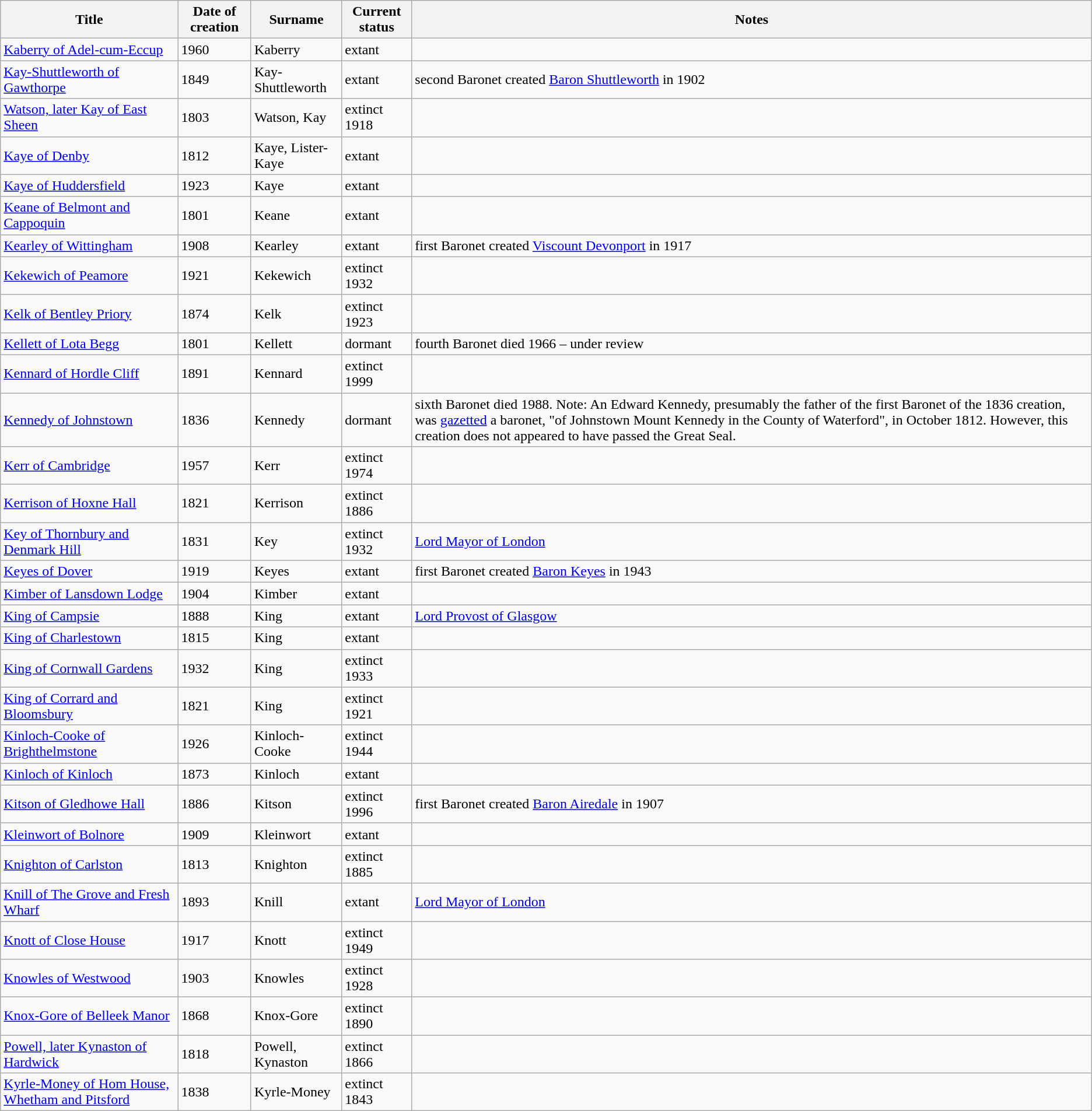<table class="wikitable">
<tr>
<th>Title</th>
<th>Date of creation</th>
<th>Surname</th>
<th>Current status</th>
<th>Notes</th>
</tr>
<tr>
<td><a href='#'>Kaberry of Adel-cum-Eccup</a></td>
<td>1960</td>
<td>Kaberry</td>
<td>extant</td>
<td></td>
</tr>
<tr>
<td><a href='#'>Kay-Shuttleworth of Gawthorpe</a></td>
<td>1849</td>
<td>Kay-Shuttleworth</td>
<td>extant</td>
<td>second Baronet created <a href='#'>Baron Shuttleworth</a> in 1902</td>
</tr>
<tr>
<td><a href='#'>Watson, later Kay of East Sheen</a></td>
<td>1803</td>
<td>Watson, Kay</td>
<td>extinct 1918</td>
<td></td>
</tr>
<tr>
<td><a href='#'>Kaye of Denby</a></td>
<td>1812</td>
<td>Kaye, Lister-Kaye</td>
<td>extant</td>
<td></td>
</tr>
<tr>
<td><a href='#'>Kaye of Huddersfield</a></td>
<td>1923</td>
<td>Kaye</td>
<td>extant</td>
<td></td>
</tr>
<tr>
<td><a href='#'>Keane of Belmont and Cappoquin</a></td>
<td>1801</td>
<td>Keane</td>
<td>extant</td>
<td></td>
</tr>
<tr>
<td><a href='#'>Kearley of Wittingham</a></td>
<td>1908</td>
<td>Kearley</td>
<td>extant</td>
<td>first Baronet created <a href='#'>Viscount Devonport</a> in 1917</td>
</tr>
<tr>
<td><a href='#'>Kekewich of Peamore</a></td>
<td>1921</td>
<td>Kekewich</td>
<td>extinct 1932</td>
<td></td>
</tr>
<tr>
<td><a href='#'>Kelk of Bentley Priory</a></td>
<td>1874</td>
<td>Kelk</td>
<td>extinct 1923</td>
<td></td>
</tr>
<tr>
<td><a href='#'>Kellett of Lota Begg</a></td>
<td>1801</td>
<td>Kellett</td>
<td>dormant</td>
<td>fourth Baronet died 1966 – under review</td>
</tr>
<tr>
<td><a href='#'>Kennard of Hordle Cliff</a></td>
<td>1891</td>
<td>Kennard</td>
<td>extinct 1999</td>
<td></td>
</tr>
<tr>
<td><a href='#'>Kennedy of Johnstown</a></td>
<td>1836</td>
<td>Kennedy</td>
<td>dormant</td>
<td>sixth Baronet died 1988. Note: An Edward Kennedy, presumably the father of the first Baronet of the 1836 creation, was <a href='#'>gazetted</a> a baronet, "of Johnstown Mount Kennedy in the County of Waterford", in October 1812. However, this creation does not appeared to have passed the Great Seal.</td>
</tr>
<tr>
<td><a href='#'>Kerr of Cambridge</a></td>
<td>1957</td>
<td>Kerr</td>
<td>extinct 1974</td>
<td></td>
</tr>
<tr>
<td><a href='#'>Kerrison of Hoxne Hall</a></td>
<td>1821</td>
<td>Kerrison</td>
<td>extinct 1886</td>
<td></td>
</tr>
<tr>
<td><a href='#'>Key of Thornbury and Denmark Hill</a></td>
<td>1831</td>
<td>Key</td>
<td>extinct 1932</td>
<td><a href='#'>Lord Mayor of London</a></td>
</tr>
<tr>
<td><a href='#'>Keyes of Dover</a></td>
<td>1919</td>
<td>Keyes</td>
<td>extant</td>
<td>first Baronet created <a href='#'>Baron Keyes</a> in 1943</td>
</tr>
<tr>
<td><a href='#'>Kimber of Lansdown Lodge</a></td>
<td>1904</td>
<td>Kimber</td>
<td>extant</td>
<td></td>
</tr>
<tr>
<td><a href='#'>King of Campsie</a></td>
<td>1888</td>
<td>King</td>
<td>extant</td>
<td><a href='#'>Lord Provost of Glasgow</a></td>
</tr>
<tr>
<td><a href='#'>King of Charlestown</a></td>
<td>1815</td>
<td>King</td>
<td>extant</td>
<td></td>
</tr>
<tr>
<td><a href='#'>King of Cornwall Gardens</a></td>
<td>1932</td>
<td>King</td>
<td>extinct 1933</td>
<td></td>
</tr>
<tr>
<td><a href='#'>King of Corrard and Bloomsbury</a></td>
<td>1821</td>
<td>King</td>
<td>extinct 1921</td>
<td></td>
</tr>
<tr>
<td><a href='#'>Kinloch-Cooke of Brighthelmstone</a></td>
<td>1926</td>
<td>Kinloch-Cooke</td>
<td>extinct 1944</td>
<td></td>
</tr>
<tr>
<td><a href='#'>Kinloch of Kinloch</a></td>
<td>1873</td>
<td>Kinloch</td>
<td>extant</td>
<td></td>
</tr>
<tr>
<td><a href='#'>Kitson of Gledhowe Hall</a></td>
<td>1886</td>
<td>Kitson</td>
<td>extinct 1996</td>
<td>first Baronet created <a href='#'>Baron Airedale</a> in 1907</td>
</tr>
<tr>
<td><a href='#'>Kleinwort of Bolnore</a></td>
<td>1909</td>
<td>Kleinwort</td>
<td>extant</td>
<td></td>
</tr>
<tr>
<td><a href='#'>Knighton of Carlston</a></td>
<td>1813</td>
<td>Knighton</td>
<td>extinct 1885</td>
<td></td>
</tr>
<tr>
<td><a href='#'>Knill of The Grove and Fresh Wharf</a></td>
<td>1893</td>
<td>Knill</td>
<td>extant</td>
<td><a href='#'>Lord Mayor of London</a></td>
</tr>
<tr>
<td><a href='#'>Knott of Close House</a></td>
<td>1917</td>
<td>Knott</td>
<td>extinct 1949</td>
<td></td>
</tr>
<tr>
<td><a href='#'>Knowles of Westwood</a></td>
<td>1903</td>
<td>Knowles</td>
<td>extinct 1928</td>
<td></td>
</tr>
<tr>
<td><a href='#'>Knox-Gore of Belleek Manor</a></td>
<td>1868</td>
<td>Knox-Gore</td>
<td>extinct 1890</td>
<td></td>
</tr>
<tr>
<td><a href='#'>Powell, later Kynaston of Hardwick</a></td>
<td>1818</td>
<td>Powell, Kynaston</td>
<td>extinct 1866</td>
<td></td>
</tr>
<tr>
<td><a href='#'>Kyrle-Money of Hom House, Whetham and Pitsford</a></td>
<td>1838</td>
<td>Kyrle-Money</td>
<td>extinct 1843</td>
<td></td>
</tr>
</table>
